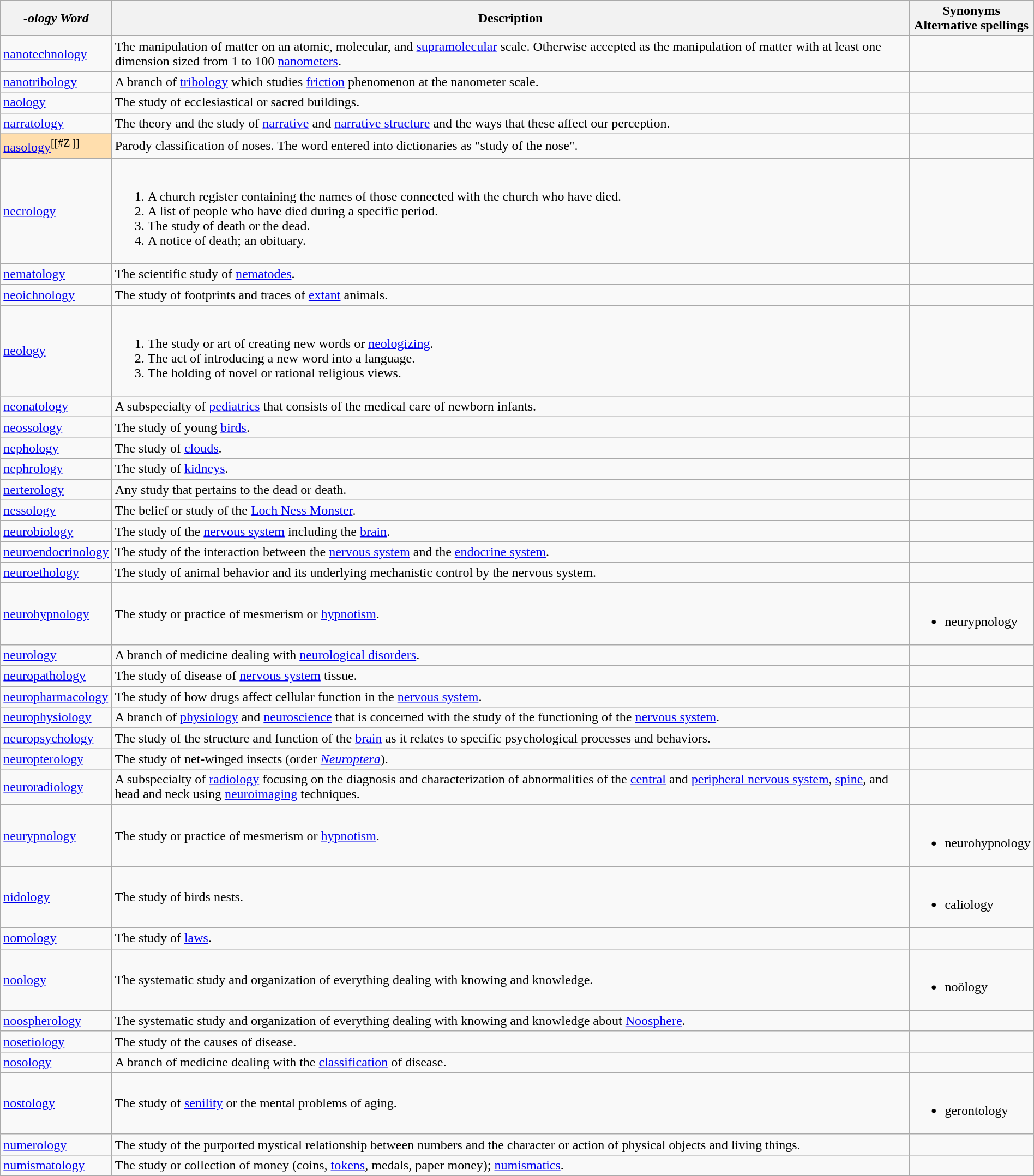<table class="wikitable" style="width:100%;">
<tr>
<th><em>-ology Word</em></th>
<th>Description</th>
<th>Synonyms<br>Alternative spellings</th>
</tr>
<tr>
<td><a href='#'>nanotechnology</a></td>
<td>The manipulation of matter on an atomic, molecular, and <a href='#'>supramolecular</a> scale. Otherwise accepted as the manipulation of matter with at least one dimension sized from 1 to 100 <a href='#'>nanometers</a>.</td>
<td></td>
</tr>
<tr>
<td><a href='#'>nanotribology</a></td>
<td>A branch of <a href='#'>tribology</a> which studies <a href='#'>friction</a> phenomenon at the nanometer scale.</td>
<td></td>
</tr>
<tr>
<td><a href='#'>naology</a></td>
<td>The study of ecclesiastical or sacred buildings.</td>
<td></td>
</tr>
<tr>
<td><a href='#'>narratology</a></td>
<td>The theory and the study of <a href='#'>narrative</a> and <a href='#'>narrative structure</a> and the ways that these affect our perception.</td>
<td></td>
</tr>
<tr>
<td style="background: #ffdead"><a href='#'>nasology</a><sup>[[#Z|]]</sup></td>
<td>Parody classification of noses. The word entered into dictionaries as "study of the nose".</td>
<td></td>
</tr>
<tr>
<td><a href='#'>necrology</a></td>
<td><br><ol><li>A church register containing the names of those connected with the church who have died.</li><li>A list of people who have died during a specific period.</li><li>The study of death or the dead.</li><li>A notice of death; an obituary.</li></ol></td>
<td></td>
</tr>
<tr>
<td><a href='#'>nematology</a></td>
<td>The scientific study of <a href='#'>nematodes</a>.</td>
<td></td>
</tr>
<tr>
<td><a href='#'>neoichnology</a></td>
<td>The study of footprints and traces of <a href='#'>extant</a> animals.</td>
<td></td>
</tr>
<tr>
<td><a href='#'>neology</a></td>
<td><br><ol><li>The study or art of creating new words or <a href='#'>neologizing</a>.</li><li>The act of introducing a new word into a language.</li><li>The holding of novel or rational religious views.</li></ol></td>
<td></td>
</tr>
<tr>
<td><a href='#'>neonatology</a></td>
<td>A subspecialty of <a href='#'>pediatrics</a> that consists of the medical care of newborn infants.</td>
<td></td>
</tr>
<tr>
<td><a href='#'>neossology</a></td>
<td>The study of young <a href='#'>birds</a>.</td>
<td></td>
</tr>
<tr>
<td><a href='#'>nephology</a></td>
<td>The study of <a href='#'>clouds</a>.</td>
<td></td>
</tr>
<tr>
<td><a href='#'>nephrology</a></td>
<td>The study of <a href='#'>kidneys</a>.</td>
<td></td>
</tr>
<tr>
<td><a href='#'>nerterology</a></td>
<td>Any study that pertains to the dead or death.</td>
<td></td>
</tr>
<tr>
<td><a href='#'>nessology</a></td>
<td>The belief or study of the <a href='#'>Loch Ness Monster</a>.</td>
<td></td>
</tr>
<tr>
<td><a href='#'>neurobiology</a></td>
<td>The study of the <a href='#'>nervous system</a> including the <a href='#'>brain</a>.</td>
<td></td>
</tr>
<tr>
<td><a href='#'>neuroendocrinology</a></td>
<td>The study of the interaction between the <a href='#'>nervous system</a> and the <a href='#'>endocrine system</a>.</td>
<td></td>
</tr>
<tr>
<td><a href='#'>neuroethology</a></td>
<td>The study of animal behavior and its underlying mechanistic control by the nervous system.</td>
<td></td>
</tr>
<tr>
<td><a href='#'>neurohypnology</a></td>
<td>The study or practice of mesmerism or <a href='#'>hypnotism</a>.</td>
<td><br><ul><li>neurypnology</li></ul></td>
</tr>
<tr>
<td><a href='#'>neurology</a></td>
<td>A branch of medicine dealing with <a href='#'>neurological disorders</a>.</td>
<td></td>
</tr>
<tr>
<td><a href='#'>neuropathology</a></td>
<td>The study of disease of <a href='#'>nervous system</a> tissue.</td>
<td></td>
</tr>
<tr>
<td><a href='#'>neuropharmacology</a></td>
<td>The study of how drugs affect cellular function in the <a href='#'>nervous system</a>.</td>
<td></td>
</tr>
<tr>
<td><a href='#'>neurophysiology</a></td>
<td>A branch of <a href='#'>physiology</a> and <a href='#'>neuroscience</a> that is concerned with the study of the functioning of the <a href='#'>nervous system</a>.</td>
<td></td>
</tr>
<tr>
<td><a href='#'>neuropsychology</a></td>
<td>The study of the structure and function of the <a href='#'>brain</a> as it relates to specific psychological processes and behaviors.</td>
<td></td>
</tr>
<tr>
<td><a href='#'>neuropterology</a></td>
<td>The study of net-winged insects (order <em><a href='#'>Neuroptera</a></em>).</td>
<td></td>
</tr>
<tr>
<td><a href='#'>neuroradiology</a></td>
<td>A subspecialty of <a href='#'>radiology</a> focusing on the diagnosis and characterization of abnormalities of the <a href='#'>central</a> and <a href='#'>peripheral nervous system</a>, <a href='#'>spine</a>, and head and neck using <a href='#'>neuroimaging</a> techniques.</td>
<td></td>
</tr>
<tr>
<td><a href='#'>neurypnology</a></td>
<td>The study or practice of mesmerism or <a href='#'>hypnotism</a>.</td>
<td><br><ul><li>neurohypnology</li></ul></td>
</tr>
<tr>
<td><a href='#'>nidology</a></td>
<td>The study of birds nests.</td>
<td><br><ul><li>caliology</li></ul></td>
</tr>
<tr>
<td><a href='#'>nomology</a></td>
<td>The study of <a href='#'>laws</a>.</td>
<td></td>
</tr>
<tr>
<td><a href='#'>noology</a></td>
<td>The systematic study and organization of everything dealing with knowing and knowledge.</td>
<td><br><ul><li>noölogy</li></ul></td>
</tr>
<tr>
<td><a href='#'>noospherology</a></td>
<td>The systematic study and organization of everything dealing with knowing and knowledge about <a href='#'>Noosphere</a>.</td>
<td></td>
</tr>
<tr>
<td><a href='#'>nosetiology</a></td>
<td>The study of the causes of disease.</td>
<td></td>
</tr>
<tr>
<td><a href='#'>nosology</a></td>
<td>A branch of medicine dealing with the <a href='#'>classification</a> of disease.</td>
<td></td>
</tr>
<tr>
<td><a href='#'>nostology</a></td>
<td>The study of <a href='#'>senility</a> or the mental problems of aging.</td>
<td><br><ul><li>gerontology</li></ul></td>
</tr>
<tr>
<td><a href='#'>numerology</a></td>
<td>The study of the purported mystical relationship between numbers and the character or action of physical objects and living things.</td>
<td></td>
</tr>
<tr>
<td><a href='#'>numismatology</a></td>
<td>The study or collection of money (coins, <a href='#'>tokens</a>, medals, paper money); <a href='#'>numismatics</a>.</td>
<td></td>
</tr>
</table>
